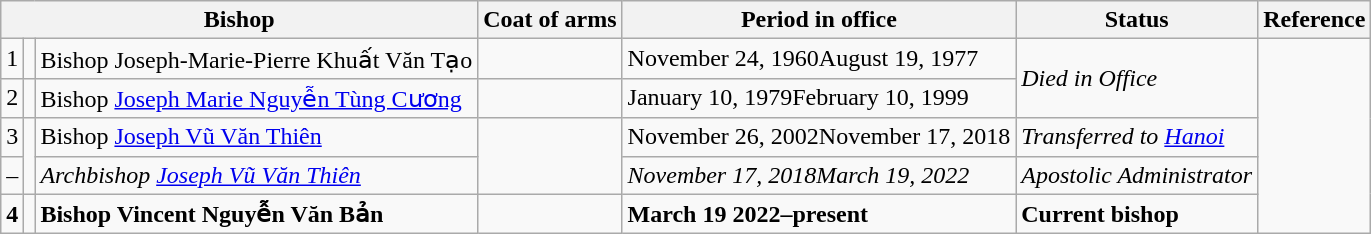<table class="wikitable">
<tr>
<th colspan="3">Bishop</th>
<th>Coat of arms</th>
<th>Period in office</th>
<th>Status</th>
<th>Reference</th>
</tr>
<tr>
<td>1</td>
<td></td>
<td>Bishop Joseph-Marie-Pierre Khuất Văn Tạo</td>
<td></td>
<td>November 24, 1960August 19, 1977</td>
<td rowspan=2><em>Died in Office</em></td>
<td rowspan=5></td>
</tr>
<tr>
<td>2</td>
<td></td>
<td>Bishop <a href='#'>Joseph Marie Nguyễn Tùng Cương</a></td>
<td></td>
<td>January 10, 1979February 10, 1999</td>
</tr>
<tr>
<td>3</td>
<td rowspan=2></td>
<td>Bishop <a href='#'>Joseph Vũ Văn Thiên</a></td>
<td rowspan=2></td>
<td>November 26, 2002November 17, 2018</td>
<td><em>Transferred to <a href='#'>Hanoi</a></em></td>
</tr>
<tr>
<td>–</td>
<td><em>Archbishop <a href='#'>Joseph Vũ Văn Thiên</a></em></td>
<td><em>November 17, 2018March 19, 2022</em></td>
<td><em>Apostolic Administrator</em></td>
</tr>
<tr>
<td><strong>4</strong></td>
<td></td>
<td><strong>Bishop Vincent Nguyễn Văn Bản</strong></td>
<td></td>
<td><strong>March 19 2022–present</strong></td>
<td><strong>Current bishop</strong></td>
</tr>
</table>
